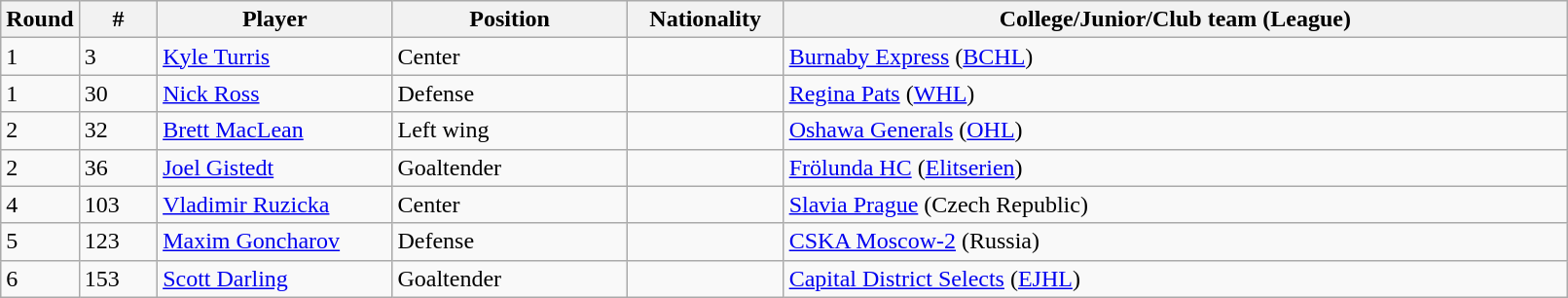<table class="wikitable">
<tr>
<th bgcolor="#DDDDFF" width="5.0%">Round</th>
<th bgcolor="#DDDDFF" width="5.0%">#</th>
<th bgcolor="#DDDDFF" width="15.0%">Player</th>
<th bgcolor="#DDDDFF" width="15.0%">Position</th>
<th bgcolor="#DDDDFF" width="10.0%">Nationality</th>
<th bgcolor="#DDDDFF" width="100.0%">College/Junior/Club team (League)</th>
</tr>
<tr>
<td>1</td>
<td>3</td>
<td><a href='#'>Kyle Turris</a></td>
<td>Center</td>
<td></td>
<td><a href='#'>Burnaby Express</a> (<a href='#'>BCHL</a>)</td>
</tr>
<tr>
<td>1</td>
<td>30</td>
<td><a href='#'>Nick Ross</a></td>
<td>Defense</td>
<td></td>
<td><a href='#'>Regina Pats</a> (<a href='#'>WHL</a>)</td>
</tr>
<tr>
<td>2</td>
<td>32</td>
<td><a href='#'>Brett MacLean</a></td>
<td>Left wing</td>
<td></td>
<td><a href='#'>Oshawa Generals</a> (<a href='#'>OHL</a>)</td>
</tr>
<tr>
<td>2</td>
<td>36</td>
<td><a href='#'>Joel Gistedt</a></td>
<td>Goaltender</td>
<td></td>
<td><a href='#'>Frölunda HC</a> (<a href='#'>Elitserien</a>)</td>
</tr>
<tr>
<td>4</td>
<td>103</td>
<td><a href='#'>Vladimir Ruzicka</a></td>
<td>Center</td>
<td></td>
<td><a href='#'>Slavia Prague</a> (Czech Republic)</td>
</tr>
<tr>
<td>5</td>
<td>123</td>
<td><a href='#'>Maxim Goncharov</a></td>
<td>Defense</td>
<td></td>
<td><a href='#'>CSKA Moscow-2</a> (Russia)</td>
</tr>
<tr>
<td>6</td>
<td>153</td>
<td><a href='#'>Scott Darling</a></td>
<td>Goaltender</td>
<td></td>
<td><a href='#'>Capital District Selects</a> (<a href='#'>EJHL</a>)</td>
</tr>
</table>
